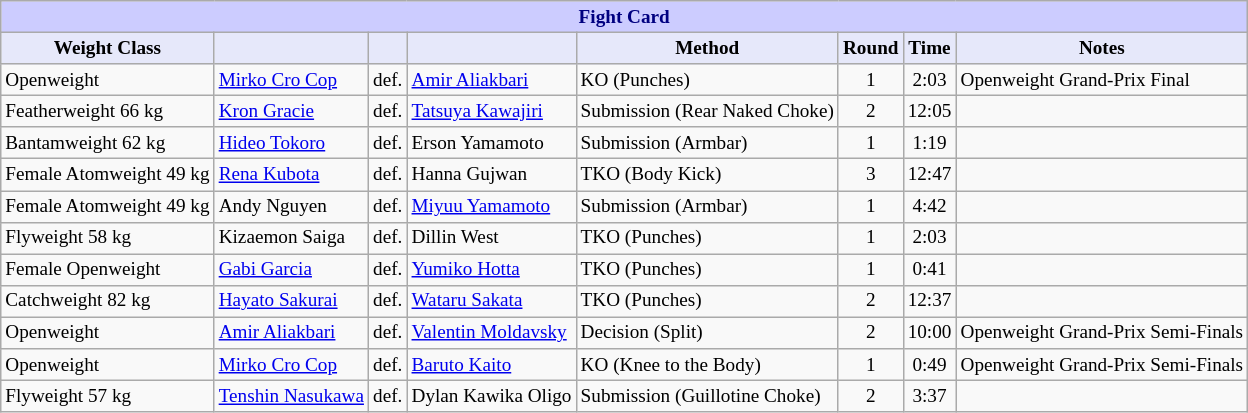<table class="wikitable" style="font-size: 80%;">
<tr>
<th colspan="8" style="background-color: #ccf; color: #000080; text-align: center;"><strong>Fight Card</strong></th>
</tr>
<tr>
<th colspan="1" style="background-color: #E6E8FA; color: #000000; text-align: center;">Weight Class</th>
<th colspan="1" style="background-color: #E6E8FA; color: #000000; text-align: center;"></th>
<th colspan="1" style="background-color: #E6E8FA; color: #000000; text-align: center;"></th>
<th colspan="1" style="background-color: #E6E8FA; color: #000000; text-align: center;"></th>
<th colspan="1" style="background-color: #E6E8FA; color: #000000; text-align: center;">Method</th>
<th colspan="1" style="background-color: #E6E8FA; color: #000000; text-align: center;">Round</th>
<th colspan="1" style="background-color: #E6E8FA; color: #000000; text-align: center;">Time</th>
<th colspan="1" style="background-color: #E6E8FA; color: #000000; text-align: center;">Notes</th>
</tr>
<tr>
<td>Openweight</td>
<td> <a href='#'>Mirko Cro Cop</a></td>
<td align=center>def.</td>
<td> <a href='#'>Amir Aliakbari</a></td>
<td>KO (Punches)</td>
<td align=center>1</td>
<td align=center>2:03</td>
<td>Openweight Grand-Prix Final</td>
</tr>
<tr>
<td>Featherweight 66 kg</td>
<td> <a href='#'>Kron Gracie</a></td>
<td align=center>def.</td>
<td> <a href='#'>Tatsuya Kawajiri</a></td>
<td>Submission (Rear Naked Choke)</td>
<td align=center>2</td>
<td align=center>12:05</td>
<td></td>
</tr>
<tr>
<td>Bantamweight 62 kg</td>
<td> <a href='#'>Hideo Tokoro</a></td>
<td align=center>def.</td>
<td> Erson Yamamoto</td>
<td>Submission (Armbar)</td>
<td align=center>1</td>
<td align=center>1:19</td>
<td></td>
</tr>
<tr>
<td>Female Atomweight 49 kg</td>
<td> <a href='#'>Rena Kubota</a></td>
<td align=center>def.</td>
<td> Hanna Gujwan</td>
<td>TKO (Body Kick)</td>
<td align=center>3</td>
<td align=center>12:47</td>
<td></td>
</tr>
<tr>
<td>Female Atomweight 49 kg</td>
<td> Andy Nguyen</td>
<td align=center>def.</td>
<td> <a href='#'>Miyuu Yamamoto</a></td>
<td>Submission (Armbar)</td>
<td align=center>1</td>
<td align=center>4:42</td>
<td></td>
</tr>
<tr>
<td>Flyweight 58 kg</td>
<td> Kizaemon Saiga</td>
<td align=center>def.</td>
<td> Dillin West</td>
<td>TKO (Punches)</td>
<td align=center>1</td>
<td align=center>2:03</td>
<td></td>
</tr>
<tr>
<td>Female Openweight</td>
<td> <a href='#'>Gabi Garcia</a></td>
<td align=center>def.</td>
<td> <a href='#'>Yumiko Hotta</a></td>
<td>TKO (Punches)</td>
<td align=center>1</td>
<td align=center>0:41</td>
<td></td>
</tr>
<tr>
<td>Catchweight 82 kg</td>
<td> <a href='#'>Hayato Sakurai</a></td>
<td align=center>def.</td>
<td> <a href='#'>Wataru Sakata</a></td>
<td>TKO (Punches)</td>
<td align=center>2</td>
<td align=center>12:37</td>
<td></td>
</tr>
<tr>
<td>Openweight</td>
<td> <a href='#'>Amir Aliakbari</a></td>
<td align=center>def.</td>
<td> <a href='#'>Valentin Moldavsky</a></td>
<td>Decision (Split)</td>
<td align=center>2</td>
<td align=center>10:00</td>
<td>Openweight Grand-Prix Semi-Finals</td>
</tr>
<tr>
<td>Openweight</td>
<td> <a href='#'>Mirko Cro Cop</a></td>
<td align=center>def.</td>
<td> <a href='#'>Baruto Kaito</a></td>
<td>KO (Knee to the Body)</td>
<td align=center>1</td>
<td align=center>0:49</td>
<td>Openweight Grand-Prix Semi-Finals</td>
</tr>
<tr>
<td>Flyweight 57 kg</td>
<td> <a href='#'>Tenshin Nasukawa</a></td>
<td align=center>def.</td>
<td> Dylan Kawika Oligo</td>
<td>Submission (Guillotine Choke)</td>
<td align=center>2</td>
<td align=center>3:37</td>
<td></td>
</tr>
</table>
